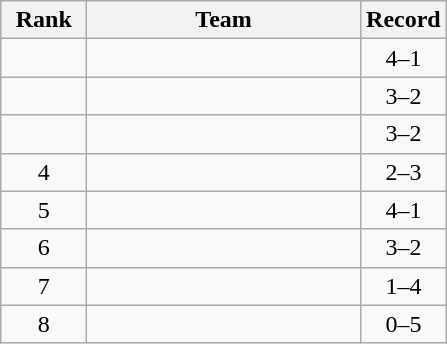<table class="wikitable" style="text-align: center">
<tr>
<th width=50>Rank</th>
<th width=175>Team</th>
<th width=50>Record</th>
</tr>
<tr>
<td></td>
<td align=left></td>
<td>4–1</td>
</tr>
<tr>
<td></td>
<td align=left></td>
<td>3–2</td>
</tr>
<tr>
<td></td>
<td align=left></td>
<td>3–2</td>
</tr>
<tr>
<td>4</td>
<td align=left></td>
<td>2–3</td>
</tr>
<tr>
<td>5</td>
<td align=left></td>
<td>4–1</td>
</tr>
<tr>
<td>6</td>
<td align=left></td>
<td>3–2</td>
</tr>
<tr>
<td>7</td>
<td align=left></td>
<td>1–4</td>
</tr>
<tr>
<td>8</td>
<td align=left></td>
<td>0–5</td>
</tr>
</table>
